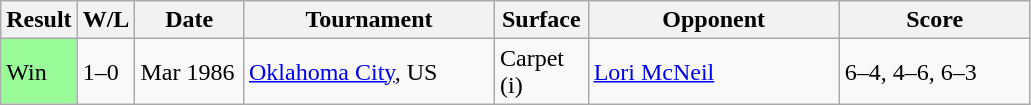<table class="sortable wikitable">
<tr>
<th style="width:40px">Result</th>
<th style="width:30px" class="unsortable">W/L</th>
<th style="width:65px">Date</th>
<th style="width:160px">Tournament</th>
<th style="width:55px">Surface</th>
<th style="width:160px">Opponent</th>
<th style="width:120px" class="unsortable">Score</th>
</tr>
<tr>
<td style="background:#98fb98;">Win</td>
<td>1–0</td>
<td>Mar 1986</td>
<td><a href='#'>Oklahoma City</a>, US</td>
<td>Carpet (i)</td>
<td> <a href='#'>Lori McNeil</a></td>
<td>6–4, 4–6, 6–3</td>
</tr>
</table>
